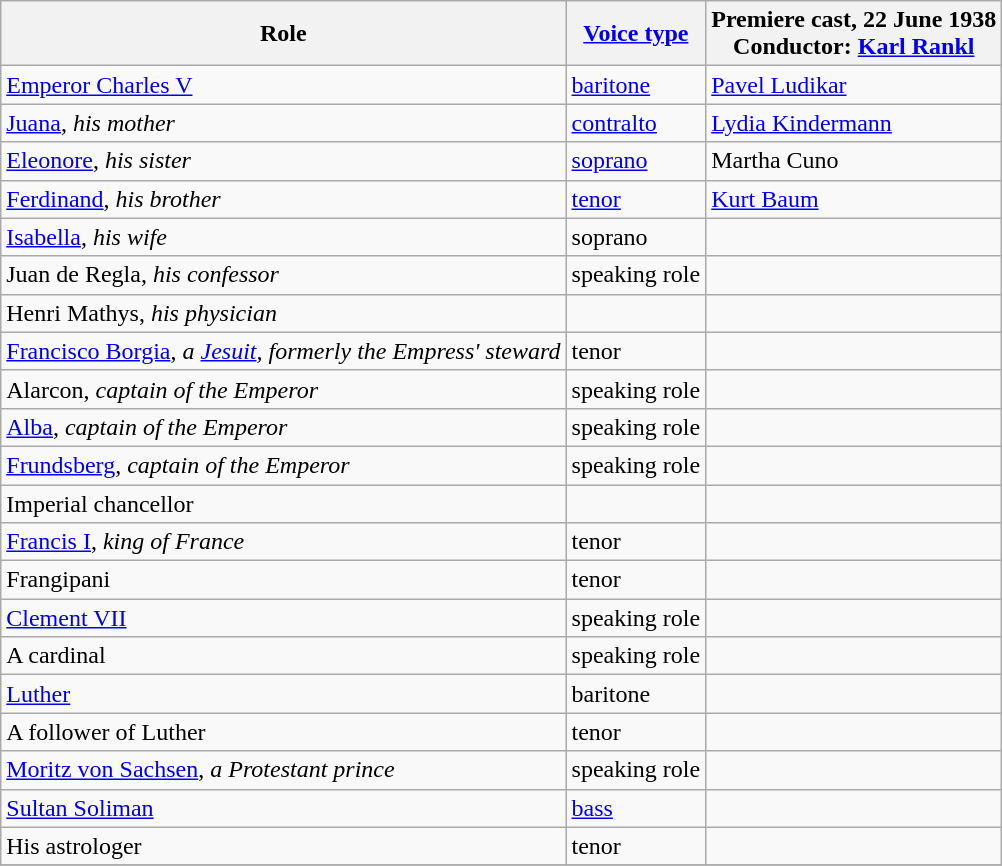<table class="wikitable">
<tr>
<th>Role</th>
<th><a href='#'>Voice type</a></th>
<th>Premiere cast, 22 June 1938<br>Conductor: <a href='#'>Karl Rankl</a></th>
</tr>
<tr>
<td><a href='#'>Emperor Charles V</a></td>
<td><a href='#'>baritone</a></td>
<td><a href='#'>Pavel Ludikar</a></td>
</tr>
<tr>
<td><a href='#'>Juana</a>, <em>his mother</em></td>
<td><a href='#'>contralto</a></td>
<td><a href='#'>Lydia Kindermann</a></td>
</tr>
<tr>
<td><a href='#'>Eleonore</a>, <em>his sister</em></td>
<td><a href='#'>soprano</a></td>
<td>Martha Cuno</td>
</tr>
<tr>
<td><a href='#'>Ferdinand</a>, <em>his brother</em></td>
<td><a href='#'>tenor</a></td>
<td><a href='#'>Kurt Baum</a></td>
</tr>
<tr>
<td><a href='#'>Isabella</a>, <em>his wife</em></td>
<td>soprano</td>
<td></td>
</tr>
<tr>
<td>Juan de Regla, <em>his confessor</em></td>
<td>speaking role</td>
<td></td>
</tr>
<tr>
<td>Henri Mathys, <em>his physician</em></td>
<td></td>
<td></td>
</tr>
<tr>
<td><a href='#'>Francisco Borgia</a>, <em>a <a href='#'>Jesuit</a>, formerly the Empress' steward</em></td>
<td>tenor</td>
<td></td>
</tr>
<tr>
<td>Alarcon, <em>captain of the Emperor</em></td>
<td>speaking role</td>
<td></td>
</tr>
<tr>
<td><a href='#'>Alba</a>, <em>captain of the Emperor</em></td>
<td>speaking role</td>
<td></td>
</tr>
<tr>
<td><a href='#'>Frundsberg</a>, <em>captain of the Emperor</em></td>
<td>speaking role</td>
<td></td>
</tr>
<tr>
<td>Imperial chancellor</td>
<td></td>
<td></td>
</tr>
<tr>
<td><a href='#'>Francis I</a>, <em>king of France</em></td>
<td>tenor</td>
<td></td>
</tr>
<tr>
<td>Frangipani</td>
<td>tenor</td>
<td></td>
</tr>
<tr>
<td><a href='#'>Clement VII</a></td>
<td>speaking role</td>
<td></td>
</tr>
<tr>
<td>A cardinal</td>
<td>speaking role</td>
<td></td>
</tr>
<tr>
<td><a href='#'>Luther</a></td>
<td>baritone</td>
<td></td>
</tr>
<tr>
<td>A follower of Luther</td>
<td>tenor</td>
<td></td>
</tr>
<tr>
<td><a href='#'>Moritz von Sachsen</a>, <em>a Protestant prince</em></td>
<td>speaking role</td>
<td></td>
</tr>
<tr>
<td><a href='#'>Sultan Soliman</a></td>
<td><a href='#'>bass</a></td>
<td></td>
</tr>
<tr>
<td>His astrologer</td>
<td>tenor</td>
<td></td>
</tr>
<tr>
</tr>
</table>
